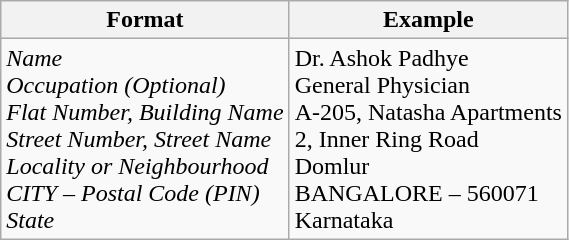<table class="wikitable">
<tr>
<th>Format</th>
<th>Example</th>
</tr>
<tr>
<td><em>Name</em><br><em>Occupation (Optional)</em><br><em>Flat Number, Building Name</em><br><em>Street Number, Street Name</em><br><em>Locality or Neighbourhood</em><br><em>CITY – Postal Code (PIN)</em><br><em>State</em></td>
<td>Dr. Ashok Padhye<br>General Physician<br>A-205, Natasha Apartments<br>2, Inner Ring Road<br>Domlur<br>BANGALORE – 560071<br>Karnataka</td>
</tr>
</table>
